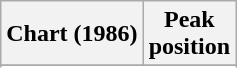<table class="wikitable = sortable">
<tr>
<th>Chart (1986)</th>
<th>Peak<br>position</th>
</tr>
<tr>
</tr>
<tr>
</tr>
<tr>
</tr>
</table>
